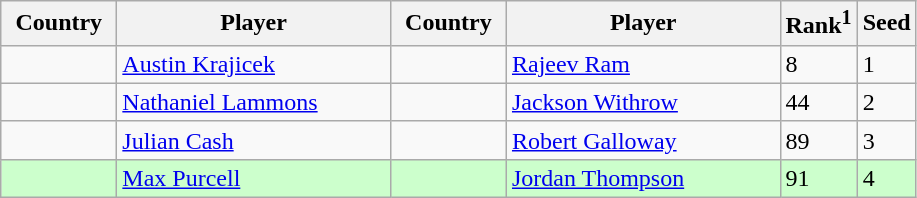<table class="wikitable">
<tr>
<th width="70">Country</th>
<th width="175">Player</th>
<th width="70">Country</th>
<th width="175">Player</th>
<th>Rank<sup>1</sup></th>
<th>Seed</th>
</tr>
<tr>
<td></td>
<td><a href='#'>Austin Krajicek</a></td>
<td></td>
<td><a href='#'>Rajeev Ram</a></td>
<td>8</td>
<td>1</td>
</tr>
<tr>
<td></td>
<td><a href='#'>Nathaniel Lammons</a></td>
<td></td>
<td><a href='#'>Jackson Withrow</a></td>
<td>44</td>
<td>2</td>
</tr>
<tr>
<td></td>
<td><a href='#'>Julian Cash</a></td>
<td></td>
<td><a href='#'>Robert Galloway</a></td>
<td>89</td>
<td>3</td>
</tr>
<tr bgcolor=#cfc>
<td></td>
<td><a href='#'>Max Purcell</a></td>
<td></td>
<td><a href='#'>Jordan Thompson</a></td>
<td>91</td>
<td>4</td>
</tr>
</table>
